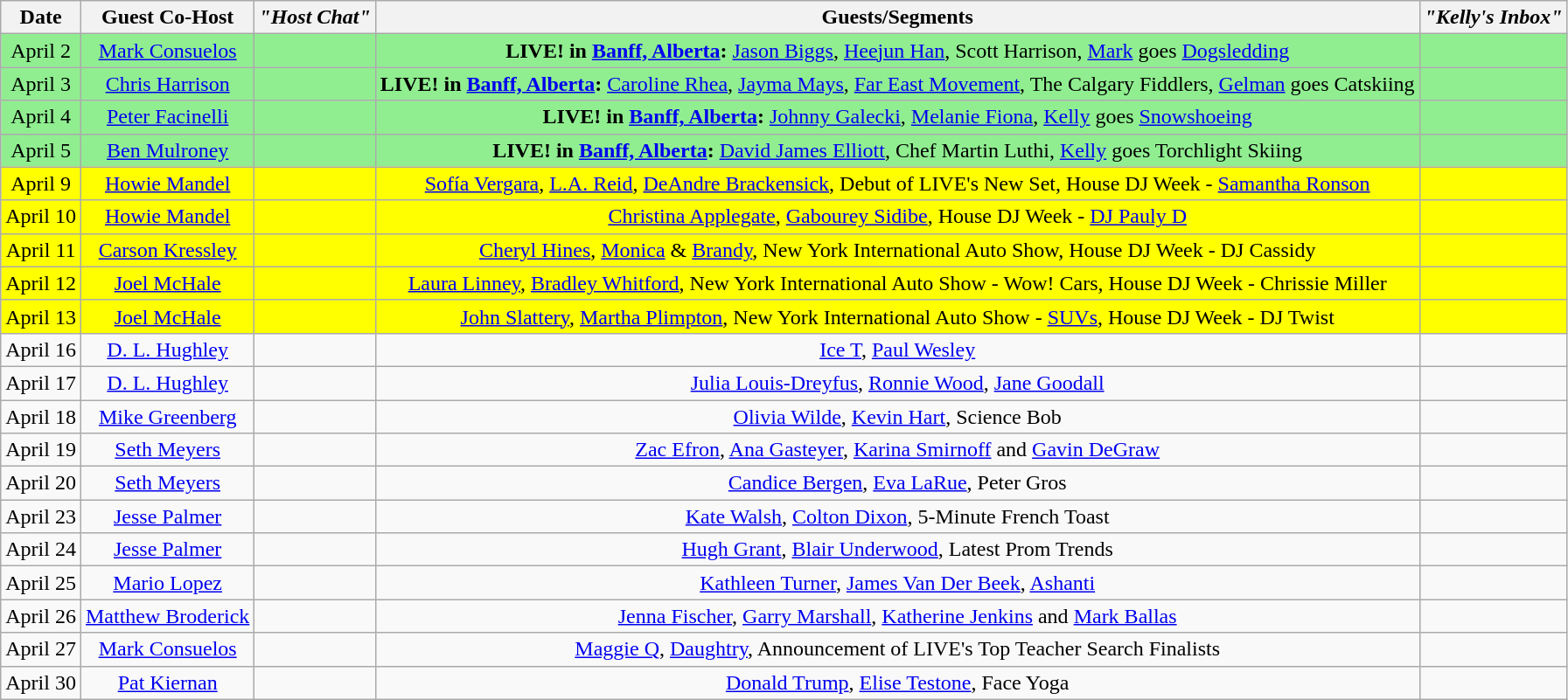<table class="wikitable sortable" style="text-align:center;">
<tr>
<th>Date</th>
<th>Guest Co-Host</th>
<th><em>"Host Chat"</em></th>
<th>Guests/Segments</th>
<th><em>"Kelly's Inbox"</em></th>
</tr>
<tr style="background:lightgreen;">
<td>April 2</td>
<td><a href='#'>Mark Consuelos</a></td>
<td></td>
<td><strong>LIVE! in <a href='#'>Banff, Alberta</a>:</strong> <a href='#'>Jason Biggs</a>, <a href='#'>Heejun Han</a>, Scott Harrison, <a href='#'>Mark</a> goes <a href='#'>Dogsledding</a></td>
<td></td>
</tr>
<tr style="background:lightgreen;">
<td>April 3</td>
<td><a href='#'>Chris Harrison</a></td>
<td></td>
<td><strong>LIVE! in <a href='#'>Banff, Alberta</a>:</strong> <a href='#'>Caroline Rhea</a>, <a href='#'>Jayma Mays</a>, <a href='#'>Far East Movement</a>, The Calgary Fiddlers, <a href='#'>Gelman</a> goes Catskiing</td>
<td></td>
</tr>
<tr style="background:lightgreen;">
<td>April 4</td>
<td><a href='#'>Peter Facinelli</a></td>
<td></td>
<td><strong>LIVE! in <a href='#'>Banff, Alberta</a>:</strong> <a href='#'>Johnny Galecki</a>, <a href='#'>Melanie Fiona</a>, <a href='#'>Kelly</a> goes <a href='#'>Snowshoeing</a></td>
<td></td>
</tr>
<tr style="background:lightgreen;">
<td>April 5</td>
<td><a href='#'>Ben Mulroney</a></td>
<td></td>
<td><strong>LIVE! in <a href='#'>Banff, Alberta</a>:</strong> <a href='#'>David James Elliott</a>, Chef Martin Luthi, <a href='#'>Kelly</a> goes Torchlight Skiing</td>
<td></td>
</tr>
<tr style="background:yellow;">
<td>April 9</td>
<td><a href='#'>Howie Mandel</a></td>
<td></td>
<td><a href='#'>Sofía Vergara</a>, <a href='#'>L.A. Reid</a>, <a href='#'>DeAndre Brackensick</a>, Debut of LIVE's New Set, House DJ Week - <a href='#'>Samantha Ronson</a></td>
<td></td>
</tr>
<tr style="background:yellow;">
<td>April 10</td>
<td><a href='#'>Howie Mandel</a></td>
<td></td>
<td><a href='#'>Christina Applegate</a>, <a href='#'>Gabourey Sidibe</a>, House DJ Week - <a href='#'>DJ Pauly D</a></td>
<td></td>
</tr>
<tr style="background:yellow;">
<td>April 11</td>
<td><a href='#'>Carson Kressley</a></td>
<td></td>
<td><a href='#'>Cheryl Hines</a>,  <a href='#'>Monica</a> & <a href='#'>Brandy</a>, New York International Auto Show, House DJ Week - DJ Cassidy</td>
<td></td>
</tr>
<tr style="background:yellow;">
<td>April 12</td>
<td><a href='#'>Joel McHale</a></td>
<td></td>
<td><a href='#'>Laura Linney</a>, <a href='#'>Bradley Whitford</a>, New York International Auto Show - Wow! Cars, House DJ Week - Chrissie Miller</td>
<td></td>
</tr>
<tr style="background:yellow;">
<td>April 13</td>
<td><a href='#'>Joel McHale</a></td>
<td></td>
<td><a href='#'>John Slattery</a>, <a href='#'>Martha Plimpton</a>, New York International Auto Show - <a href='#'>SUVs</a>, House DJ Week - DJ Twist</td>
<td></td>
</tr>
<tr>
<td>April 16</td>
<td><a href='#'>D. L. Hughley</a></td>
<td></td>
<td><a href='#'>Ice T</a>, <a href='#'>Paul Wesley</a></td>
<td></td>
</tr>
<tr>
<td>April 17</td>
<td><a href='#'>D. L. Hughley</a></td>
<td></td>
<td><a href='#'>Julia Louis-Dreyfus</a>, <a href='#'>Ronnie Wood</a>, <a href='#'>Jane Goodall</a></td>
<td></td>
</tr>
<tr>
<td>April 18</td>
<td><a href='#'>Mike Greenberg</a></td>
<td></td>
<td><a href='#'>Olivia Wilde</a>, <a href='#'>Kevin Hart</a>, Science Bob</td>
<td></td>
</tr>
<tr>
<td>April 19</td>
<td><a href='#'>Seth Meyers</a></td>
<td></td>
<td><a href='#'>Zac Efron</a>, <a href='#'>Ana Gasteyer</a>, <a href='#'>Karina Smirnoff</a> and <a href='#'>Gavin DeGraw</a></td>
<td></td>
</tr>
<tr>
<td>April 20</td>
<td><a href='#'>Seth Meyers</a></td>
<td></td>
<td><a href='#'>Candice Bergen</a>, <a href='#'>Eva LaRue</a>, Peter Gros</td>
<td></td>
</tr>
<tr>
<td>April 23</td>
<td><a href='#'>Jesse Palmer</a></td>
<td></td>
<td><a href='#'>Kate Walsh</a>, <a href='#'>Colton Dixon</a>, 5-Minute French Toast</td>
<td></td>
</tr>
<tr>
<td>April 24</td>
<td><a href='#'>Jesse Palmer</a></td>
<td></td>
<td><a href='#'>Hugh Grant</a>, <a href='#'>Blair Underwood</a>, Latest Prom Trends</td>
<td></td>
</tr>
<tr>
<td>April 25</td>
<td><a href='#'>Mario Lopez</a></td>
<td></td>
<td><a href='#'>Kathleen Turner</a>, <a href='#'>James Van Der Beek</a>, <a href='#'>Ashanti</a></td>
<td></td>
</tr>
<tr>
<td>April 26</td>
<td><a href='#'>Matthew Broderick</a></td>
<td></td>
<td><a href='#'>Jenna Fischer</a>, <a href='#'>Garry Marshall</a>, <a href='#'>Katherine Jenkins</a> and <a href='#'>Mark Ballas</a></td>
<td></td>
</tr>
<tr>
<td>April 27</td>
<td><a href='#'>Mark Consuelos</a></td>
<td></td>
<td><a href='#'>Maggie Q</a>, <a href='#'>Daughtry</a>, Announcement of LIVE's Top Teacher Search Finalists</td>
<td></td>
</tr>
<tr>
<td>April 30</td>
<td><a href='#'>Pat Kiernan</a></td>
<td></td>
<td><a href='#'>Donald Trump</a>, <a href='#'>Elise Testone</a>, Face Yoga</td>
<td></td>
</tr>
</table>
